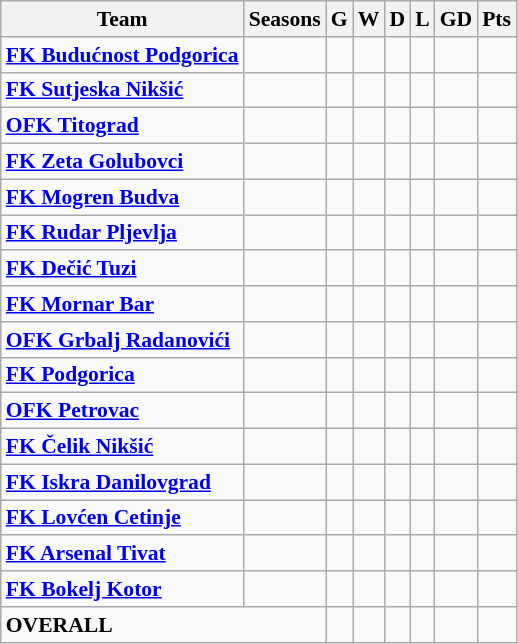<table class="wikitable" style="font-size:90%">
<tr>
<th>Team</th>
<th>Seasons</th>
<th>G</th>
<th>W</th>
<th>D</th>
<th>L</th>
<th>GD</th>
<th>Pts</th>
</tr>
<tr>
<td><strong><a href='#'>FK Budućnost Podgorica</a></strong></td>
<td></td>
<td></td>
<td></td>
<td></td>
<td></td>
<td></td>
<td></td>
</tr>
<tr>
<td><strong><a href='#'>FK Sutjeska Nikšić</a></strong></td>
<td></td>
<td></td>
<td></td>
<td></td>
<td></td>
<td></td>
<td></td>
</tr>
<tr>
<td><strong><a href='#'>OFK Titograd</a></strong></td>
<td></td>
<td></td>
<td></td>
<td></td>
<td></td>
<td></td>
<td></td>
</tr>
<tr>
<td><strong><a href='#'>FK Zeta Golubovci</a></strong></td>
<td></td>
<td></td>
<td></td>
<td></td>
<td></td>
<td></td>
<td></td>
</tr>
<tr>
<td><strong><a href='#'>FK Mogren Budva</a></strong></td>
<td></td>
<td></td>
<td></td>
<td></td>
<td></td>
<td></td>
<td></td>
</tr>
<tr>
<td><strong><a href='#'>FK Rudar Pljevlja</a></strong></td>
<td></td>
<td></td>
<td></td>
<td></td>
<td></td>
<td></td>
<td></td>
</tr>
<tr>
<td><strong><a href='#'>FK Dečić Tuzi</a></strong></td>
<td></td>
<td></td>
<td></td>
<td></td>
<td></td>
<td></td>
<td></td>
</tr>
<tr>
<td><strong><a href='#'>FK Mornar Bar</a></strong></td>
<td></td>
<td></td>
<td></td>
<td></td>
<td></td>
<td></td>
<td></td>
</tr>
<tr>
<td><strong><a href='#'>OFK Grbalj Radanovići</a></strong></td>
<td></td>
<td></td>
<td></td>
<td></td>
<td></td>
<td></td>
<td></td>
</tr>
<tr>
<td><strong><a href='#'>FK Podgorica</a></strong></td>
<td></td>
<td></td>
<td></td>
<td></td>
<td></td>
<td></td>
<td></td>
</tr>
<tr>
<td><strong><a href='#'>OFK Petrovac</a></strong></td>
<td></td>
<td></td>
<td></td>
<td></td>
<td></td>
<td></td>
<td></td>
</tr>
<tr>
<td><strong><a href='#'>FK Čelik Nikšić</a></strong></td>
<td></td>
<td></td>
<td></td>
<td></td>
<td></td>
<td></td>
<td></td>
</tr>
<tr>
<td><strong><a href='#'>FK Iskra Danilovgrad</a></strong></td>
<td></td>
<td></td>
<td></td>
<td></td>
<td></td>
<td></td>
<td></td>
</tr>
<tr>
<td><strong><a href='#'>FK Lovćen Cetinje</a></strong></td>
<td></td>
<td></td>
<td></td>
<td></td>
<td></td>
<td></td>
<td></td>
</tr>
<tr>
<td><strong><a href='#'>FK Arsenal Tivat</a></strong></td>
<td></td>
<td></td>
<td></td>
<td></td>
<td></td>
<td></td>
<td></td>
</tr>
<tr>
<td><strong><a href='#'>FK Bokelj Kotor</a></strong></td>
<td></td>
<td></td>
<td></td>
<td></td>
<td></td>
<td></td>
<td></td>
</tr>
<tr>
<td colspan="2"><strong>OVERALL</strong></td>
<td></td>
<td></td>
<td></td>
<td></td>
<td></td>
<td></td>
</tr>
</table>
